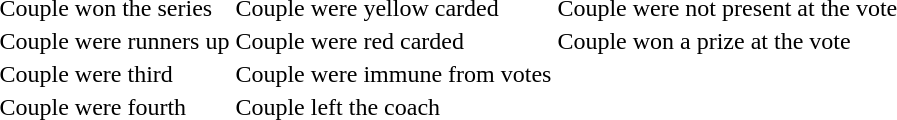<table>
<tr>
<td> Couple won the series</td>
<td> Couple were yellow carded</td>
<td> Couple were not present at the vote</td>
</tr>
<tr>
<td> Couple were runners up</td>
<td> Couple were red carded</td>
<td> Couple won a prize at the vote</td>
</tr>
<tr>
<td> Couple were third</td>
<td> Couple were immune from votes</td>
</tr>
<tr>
<td> Couple were fourth</td>
<td> Couple left the coach</td>
</tr>
</table>
